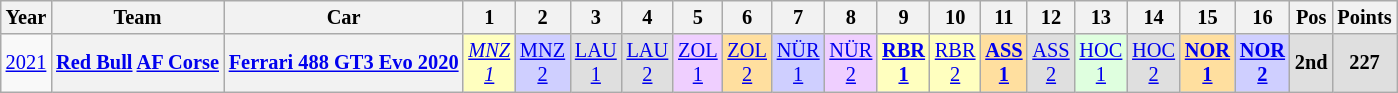<table class="wikitable" style="text-align:center; font-size:85%">
<tr>
<th>Year</th>
<th>Team</th>
<th>Car</th>
<th>1</th>
<th>2</th>
<th>3</th>
<th>4</th>
<th>5</th>
<th>6</th>
<th>7</th>
<th>8</th>
<th>9</th>
<th>10</th>
<th>11</th>
<th>12</th>
<th>13</th>
<th>14</th>
<th>15</th>
<th>16</th>
<th>Pos</th>
<th>Points</th>
</tr>
<tr>
<td><a href='#'>2021</a></td>
<th nowrap><a href='#'>Red Bull</a> <a href='#'>AF Corse</a></th>
<th nowrap><a href='#'>Ferrari 488 GT3 Evo 2020</a></th>
<td style="background:#FFFFBF;"><em><a href='#'>MNZ<br>1</a></em><br></td>
<td style="background:#CFCFFF;"><a href='#'>MNZ<br>2</a><br></td>
<td style="background:#DFDFDF;"><a href='#'>LAU<br>1</a><br></td>
<td style="background:#DFDFDF;"><a href='#'>LAU<br>2</a><br></td>
<td style="background:#EFCFFF;"><a href='#'>ZOL<br>1</a><br></td>
<td style="background:#FFDF9F;"><a href='#'>ZOL<br>2</a><br></td>
<td style="background:#CFCFFF;"><a href='#'>NÜR<br>1</a><br></td>
<td style="background:#EFCFFF;"><a href='#'>NÜR<br>2</a><br></td>
<td style="background:#FFFFBF;"><strong><a href='#'>RBR<br>1</a></strong><br></td>
<td style="background:#FFFFBF;"><a href='#'>RBR<br>2</a><br></td>
<td style="background:#FFDF9F;"><strong><a href='#'>ASS<br>1</a></strong><br></td>
<td style="background:#DFDFDF;"><a href='#'>ASS<br>2</a><br></td>
<td style="background:#DFFFDF;"><a href='#'>HOC<br>1</a><br></td>
<td style="background:#DFDFDF;"><a href='#'>HOC<br>2</a><br></td>
<td style="background:#FFDF9F;"><strong><a href='#'>NOR<br>1</a></strong><br></td>
<td style="background:#CFCFFF;"><strong><a href='#'>NOR<br>2</a></strong><br></td>
<th style="background:#DFDFDF;">2nd</th>
<th style="background:#DFDFDF;">227</th>
</tr>
</table>
